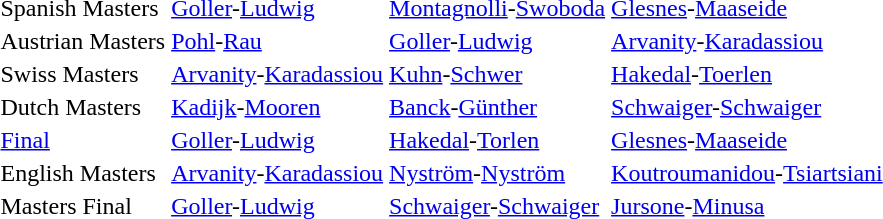<table>
<tr>
<td>Spanish Masters</td>
<td> <a href='#'>Goller</a>-<a href='#'>Ludwig</a></td>
<td> <a href='#'>Montagnolli</a>-<a href='#'>Swoboda</a></td>
<td> <a href='#'>Glesnes</a>-<a href='#'>Maaseide</a></td>
</tr>
<tr>
<td>Austrian Masters</td>
<td> <a href='#'>Pohl</a>-<a href='#'>Rau</a></td>
<td> <a href='#'>Goller</a>-<a href='#'>Ludwig</a></td>
<td> <a href='#'>Arvanity</a>-<a href='#'>Karadassiou</a></td>
</tr>
<tr>
<td>Swiss Masters</td>
<td> <a href='#'>Arvanity</a>-<a href='#'>Karadassiou</a></td>
<td> <a href='#'>Kuhn</a>-<a href='#'>Schwer</a></td>
<td> <a href='#'>Hakedal</a>-<a href='#'>Toerlen</a></td>
</tr>
<tr>
<td>Dutch Masters</td>
<td> <a href='#'>Kadijk</a>-<a href='#'>Mooren</a></td>
<td> <a href='#'>Banck</a>-<a href='#'>Günther</a></td>
<td> <a href='#'>Schwaiger</a>-<a href='#'>Schwaiger</a></td>
</tr>
<tr>
<td><a href='#'>Final</a></td>
<td> <a href='#'>Goller</a>-<a href='#'>Ludwig</a></td>
<td> <a href='#'>Hakedal</a>-<a href='#'>Torlen</a></td>
<td> <a href='#'>Glesnes</a>-<a href='#'>Maaseide</a></td>
</tr>
<tr>
<td>English Masters</td>
<td> <a href='#'>Arvanity</a>-<a href='#'>Karadassiou</a></td>
<td> <a href='#'>Nyström</a>-<a href='#'>Nyström</a></td>
<td> <a href='#'>Koutroumanidou</a>-<a href='#'>Tsiartsiani</a></td>
</tr>
<tr>
<td>Masters Final</td>
<td> <a href='#'>Goller</a>-<a href='#'>Ludwig</a></td>
<td> <a href='#'>Schwaiger</a>-<a href='#'>Schwaiger</a></td>
<td> <a href='#'>Jursone</a>-<a href='#'>Minusa</a></td>
</tr>
</table>
